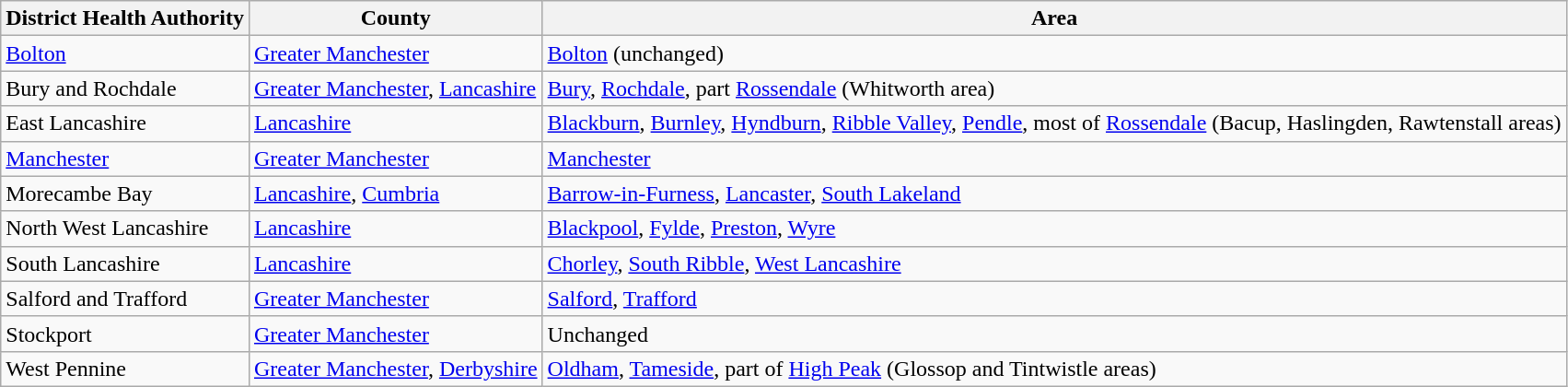<table class="wikitable">
<tr>
<th>District Health Authority</th>
<th>County</th>
<th>Area</th>
</tr>
<tr>
<td><a href='#'>Bolton</a></td>
<td><a href='#'>Greater Manchester</a></td>
<td><a href='#'>Bolton</a> (unchanged)</td>
</tr>
<tr>
<td>Bury and Rochdale</td>
<td><a href='#'>Greater Manchester</a>, <a href='#'>Lancashire</a></td>
<td><a href='#'>Bury</a>, <a href='#'>Rochdale</a>, part <a href='#'>Rossendale</a> (Whitworth area)</td>
</tr>
<tr>
<td>East Lancashire</td>
<td><a href='#'>Lancashire</a></td>
<td><a href='#'>Blackburn</a>, <a href='#'>Burnley</a>, <a href='#'>Hyndburn</a>, <a href='#'>Ribble Valley</a>, <a href='#'>Pendle</a>, most of <a href='#'>Rossendale</a> (Bacup, Haslingden, Rawtenstall areas)</td>
</tr>
<tr>
<td><a href='#'>Manchester</a></td>
<td><a href='#'>Greater Manchester</a></td>
<td><a href='#'>Manchester</a></td>
</tr>
<tr>
<td>Morecambe Bay</td>
<td><a href='#'>Lancashire</a>, <a href='#'>Cumbria</a></td>
<td><a href='#'>Barrow-in-Furness</a>, <a href='#'>Lancaster</a>, <a href='#'>South Lakeland</a></td>
</tr>
<tr>
<td>North West Lancashire</td>
<td><a href='#'>Lancashire</a></td>
<td><a href='#'>Blackpool</a>, <a href='#'>Fylde</a>, <a href='#'>Preston</a>, <a href='#'>Wyre</a></td>
</tr>
<tr>
<td>South Lancashire</td>
<td><a href='#'>Lancashire</a></td>
<td><a href='#'>Chorley</a>, <a href='#'>South Ribble</a>, <a href='#'>West Lancashire</a></td>
</tr>
<tr>
<td>Salford and Trafford</td>
<td><a href='#'>Greater Manchester</a></td>
<td><a href='#'>Salford</a>, <a href='#'>Trafford</a></td>
</tr>
<tr>
<td>Stockport</td>
<td><a href='#'>Greater Manchester</a></td>
<td>Unchanged</td>
</tr>
<tr>
<td>West Pennine</td>
<td><a href='#'>Greater Manchester</a>, <a href='#'>Derbyshire</a></td>
<td><a href='#'>Oldham</a>, <a href='#'>Tameside</a>, part of <a href='#'>High Peak</a> (Glossop and Tintwistle areas)</td>
</tr>
</table>
